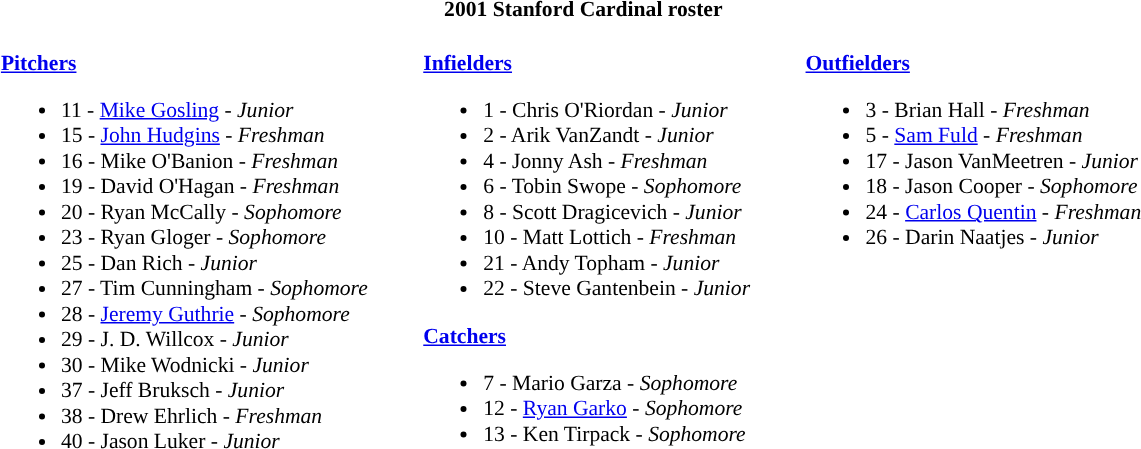<table class="toccolours" style="border-collapse:collapse; font-size:90%;">
<tr>
<th colspan="7">2001 Stanford Cardinal roster</th>
</tr>
<tr>
<td width="03"> </td>
<td valign="top"><br><strong><a href='#'>Pitchers</a></strong><ul><li>11 - <a href='#'>Mike Gosling</a> - <em>Junior</em></li><li>15 - <a href='#'>John Hudgins</a> - <em>Freshman</em></li><li>16 - Mike O'Banion - <em>Freshman</em></li><li>19 - David O'Hagan - <em>Freshman</em></li><li>20 - Ryan McCally - <em>Sophomore</em></li><li>23 - Ryan Gloger - <em>Sophomore</em></li><li>25 - Dan Rich - <em>Junior</em></li><li>27 - Tim Cunningham - <em>Sophomore</em></li><li>28 - <a href='#'>Jeremy Guthrie</a> - <em>Sophomore</em></li><li>29 - J. D. Willcox - <em>Junior</em></li><li>30 - Mike Wodnicki - <em>Junior</em></li><li>37 - Jeff Bruksch - <em>Junior</em></li><li>38 - Drew Ehrlich - <em>Freshman</em></li><li>40 - Jason Luker - <em>Junior</em></li></ul></td>
<td width="33"> </td>
<td valign="top"><br><strong><a href='#'>Infielders</a></strong><ul><li>1 - Chris O'Riordan - <em>Junior</em></li><li>2 - Arik VanZandt - <em>Junior</em></li><li>4 - Jonny Ash - <em>Freshman</em></li><li>6 - Tobin Swope - <em>Sophomore</em></li><li>8 - Scott Dragicevich - <em>Junior</em></li><li>10 - Matt Lottich - <em>Freshman</em></li><li>21 - Andy Topham - <em>Junior</em></li><li>22 - Steve Gantenbein - <em>Junior</em></li></ul><strong><a href='#'>Catchers</a></strong><ul><li>7 - Mario Garza - <em>Sophomore</em></li><li>12 - <a href='#'>Ryan Garko</a> - <em>Sophomore</em></li><li>13 - Ken Tirpack - <em>Sophomore</em></li></ul></td>
<td width="33"> </td>
<td valign="top"><br><strong><a href='#'>Outfielders</a></strong><ul><li>3 - Brian Hall - <em>Freshman</em></li><li>5 - <a href='#'>Sam Fuld</a> - <em>Freshman</em></li><li>17 - Jason VanMeetren - <em>Junior</em></li><li>18 - Jason Cooper - <em>Sophomore</em></li><li>24 - <a href='#'>Carlos Quentin</a> - <em>Freshman</em></li><li>26 - Darin Naatjes - <em>Junior</em></li></ul></td>
<td width="20"> </td>
</tr>
</table>
